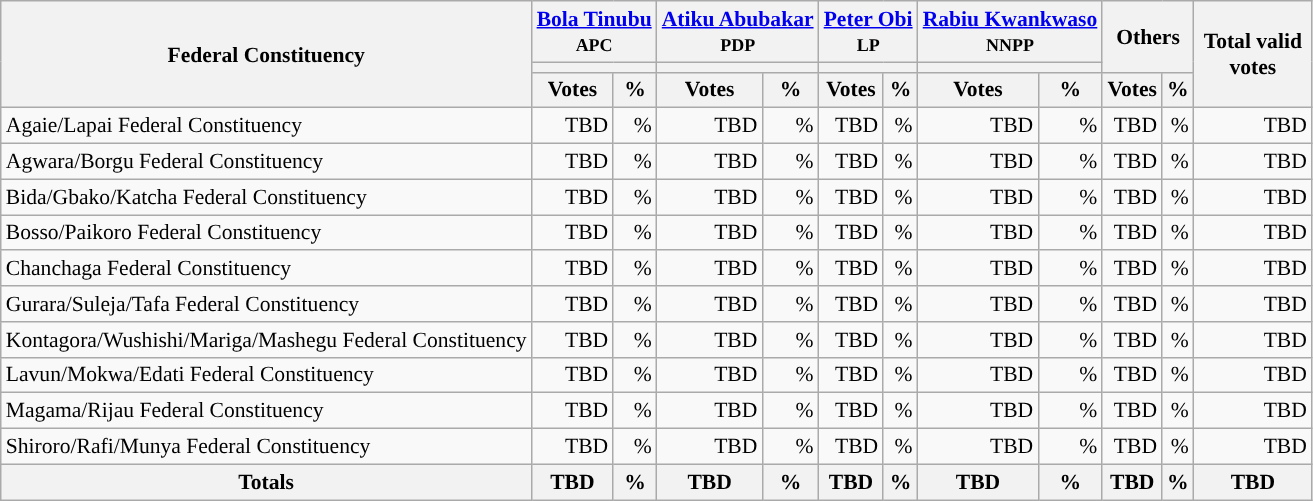<table class="wikitable sortable" style="text-align:right; font-size:90%">
<tr>
<th rowspan="3" style="max-width:7.5em;">Federal Constituency</th>
<th colspan="2"><a href='#'>Bola Tinubu</a><br><small>APC</small></th>
<th colspan="2"><a href='#'>Atiku Abubakar</a><br><small>PDP</small></th>
<th colspan="2"><a href='#'>Peter Obi</a><br><small>LP</small></th>
<th colspan="2"><a href='#'>Rabiu Kwankwaso</a><br><small>NNPP</small></th>
<th colspan="2" rowspan="2">Others</th>
<th rowspan="3" style="max-width:5em;">Total valid votes</th>
</tr>
<tr>
<th colspan=2 style="background-color:"></th>
<th colspan=2 style="background-color:"></th>
<th colspan=2 style="background-color:"></th>
<th colspan=2 style="background-color:"></th>
</tr>
<tr>
<th>Votes</th>
<th>%</th>
<th>Votes</th>
<th>%</th>
<th>Votes</th>
<th>%</th>
<th>Votes</th>
<th>%</th>
<th>Votes</th>
<th>%</th>
</tr>
<tr style="background-color:#">
<td style="text-align:left;">Agaie/Lapai Federal Constituency</td>
<td>TBD</td>
<td>%</td>
<td>TBD</td>
<td>%</td>
<td>TBD</td>
<td>%</td>
<td>TBD</td>
<td>%</td>
<td>TBD</td>
<td>%</td>
<td>TBD</td>
</tr>
<tr style="background-color:#">
<td style="text-align:left;">Agwara/Borgu Federal Constituency</td>
<td>TBD</td>
<td>%</td>
<td>TBD</td>
<td>%</td>
<td>TBD</td>
<td>%</td>
<td>TBD</td>
<td>%</td>
<td>TBD</td>
<td>%</td>
<td>TBD</td>
</tr>
<tr style="background-color:#">
<td style="text-align:left;">Bida/Gbako/Katcha Federal Constituency</td>
<td>TBD</td>
<td>%</td>
<td>TBD</td>
<td>%</td>
<td>TBD</td>
<td>%</td>
<td>TBD</td>
<td>%</td>
<td>TBD</td>
<td>%</td>
<td>TBD</td>
</tr>
<tr style="background-color:#">
<td style="text-align:left;">Bosso/Paikoro Federal Constituency</td>
<td>TBD</td>
<td>%</td>
<td>TBD</td>
<td>%</td>
<td>TBD</td>
<td>%</td>
<td>TBD</td>
<td>%</td>
<td>TBD</td>
<td>%</td>
<td>TBD</td>
</tr>
<tr style="background-color:#">
<td style="text-align:left;">Chanchaga Federal Constituency</td>
<td>TBD</td>
<td>%</td>
<td>TBD</td>
<td>%</td>
<td>TBD</td>
<td>%</td>
<td>TBD</td>
<td>%</td>
<td>TBD</td>
<td>%</td>
<td>TBD</td>
</tr>
<tr style="background-color:#">
<td style="text-align:left;">Gurara/Suleja/Tafa Federal Constituency</td>
<td>TBD</td>
<td>%</td>
<td>TBD</td>
<td>%</td>
<td>TBD</td>
<td>%</td>
<td>TBD</td>
<td>%</td>
<td>TBD</td>
<td>%</td>
<td>TBD</td>
</tr>
<tr style="background-color:#">
<td style="text-align:left;">Kontagora/Wushishi/Mariga/Mashegu Federal Constituency</td>
<td>TBD</td>
<td>%</td>
<td>TBD</td>
<td>%</td>
<td>TBD</td>
<td>%</td>
<td>TBD</td>
<td>%</td>
<td>TBD</td>
<td>%</td>
<td>TBD</td>
</tr>
<tr style="background-color:#">
<td style="text-align:left;">Lavun/Mokwa/Edati Federal Constituency</td>
<td>TBD</td>
<td>%</td>
<td>TBD</td>
<td>%</td>
<td>TBD</td>
<td>%</td>
<td>TBD</td>
<td>%</td>
<td>TBD</td>
<td>%</td>
<td>TBD</td>
</tr>
<tr style="background-color:#">
<td style="text-align:left;">Magama/Rijau Federal Constituency</td>
<td>TBD</td>
<td>%</td>
<td>TBD</td>
<td>%</td>
<td>TBD</td>
<td>%</td>
<td>TBD</td>
<td>%</td>
<td>TBD</td>
<td>%</td>
<td>TBD</td>
</tr>
<tr style="background-color:#">
<td style="text-align:left;">Shiroro/Rafi/Munya Federal Constituency</td>
<td>TBD</td>
<td>%</td>
<td>TBD</td>
<td>%</td>
<td>TBD</td>
<td>%</td>
<td>TBD</td>
<td>%</td>
<td>TBD</td>
<td>%</td>
<td>TBD</td>
</tr>
<tr>
<th>Totals</th>
<th>TBD</th>
<th>%</th>
<th>TBD</th>
<th>%</th>
<th>TBD</th>
<th>%</th>
<th>TBD</th>
<th>%</th>
<th>TBD</th>
<th>%</th>
<th>TBD</th>
</tr>
</table>
